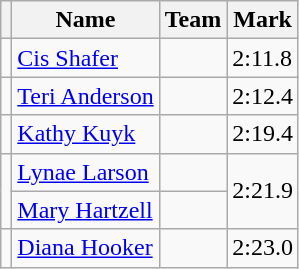<table class=wikitable>
<tr>
<th></th>
<th>Name</th>
<th>Team</th>
<th>Mark</th>
</tr>
<tr>
<td></td>
<td><a href='#'>Cis Shafer</a></td>
<td></td>
<td>2:11.8</td>
</tr>
<tr>
<td></td>
<td><a href='#'>Teri Anderson</a></td>
<td></td>
<td>2:12.4</td>
</tr>
<tr>
<td></td>
<td><a href='#'>Kathy Kuyk</a></td>
<td></td>
<td>2:19.4</td>
</tr>
<tr>
<td rowspan=2></td>
<td><a href='#'>Lynae Larson</a></td>
<td></td>
<td rowspan=2>2:21.9</td>
</tr>
<tr>
<td><a href='#'>Mary Hartzell</a></td>
<td></td>
</tr>
<tr>
<td></td>
<td><a href='#'>Diana Hooker</a></td>
<td></td>
<td>2:23.0</td>
</tr>
</table>
